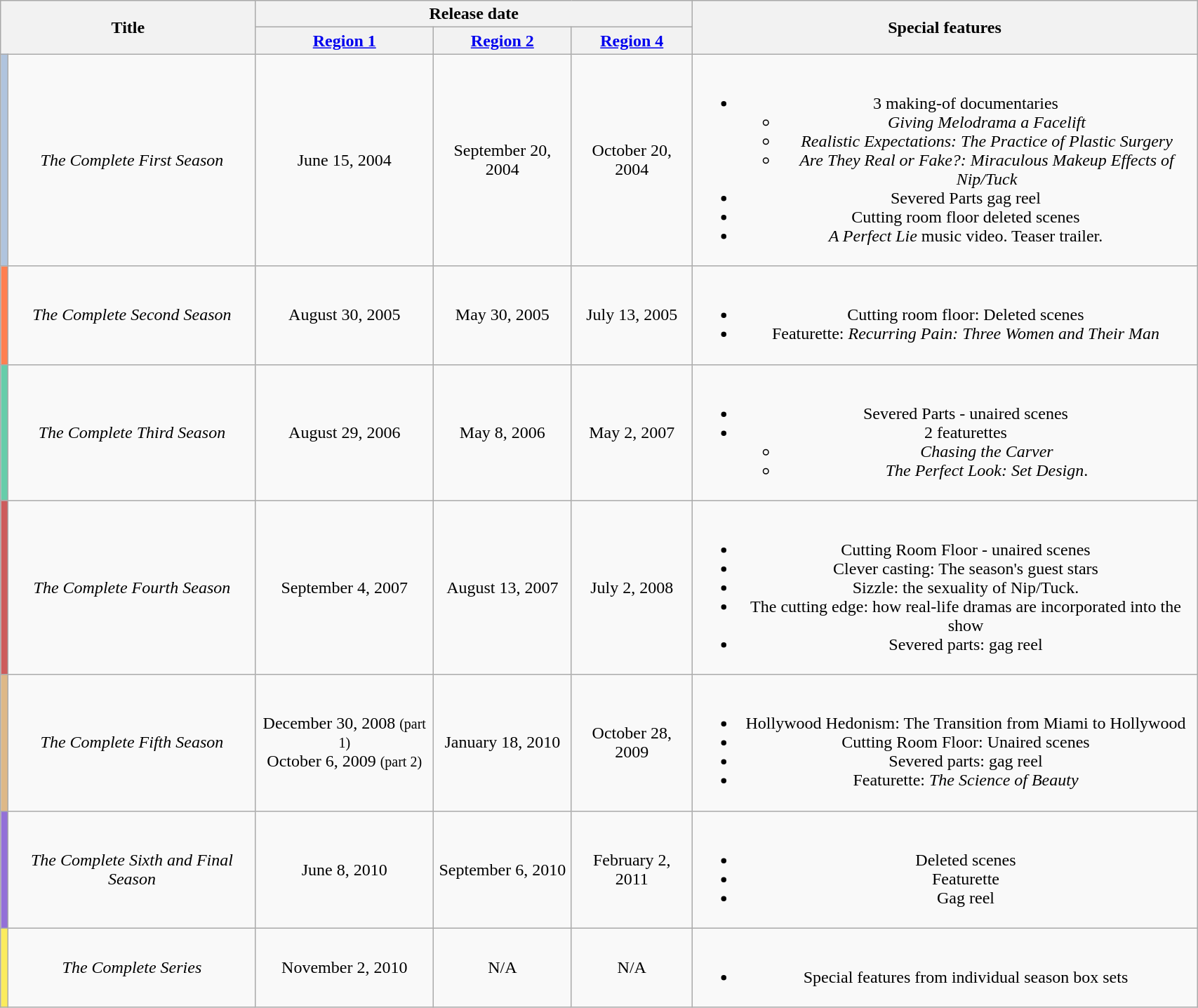<table class="wikitable"  style="width:90%; text-align:center;">
<tr>
<th colspan="2" rowspan="2">Title</th>
<th colspan="3">Release date</th>
<th rowspan="2">Special features</th>
</tr>
<tr>
<th><a href='#'>Region 1</a></th>
<th><a href='#'>Region 2</a></th>
<th><a href='#'>Region 4</a></th>
</tr>
<tr>
<td style="background:#B0C4DE;"></td>
<td><em>The Complete First Season</em></td>
<td>June 15, 2004</td>
<td>September 20, 2004</td>
<td>October 20, 2004</td>
<td><br><ul><li>3 making-of documentaries<ul><li><em>Giving Melodrama a Facelift</em></li><li><em>Realistic Expectations: The Practice of Plastic Surgery</em></li><li><em>Are They Real or Fake?: Miraculous Makeup Effects of Nip/Tuck</em></li></ul></li><li>Severed Parts gag reel</li><li>Cutting room floor deleted scenes</li><li><em>A Perfect Lie</em> music video. Teaser trailer.</li></ul></td>
</tr>
<tr>
<td style="background:coral;"></td>
<td><em>The Complete Second Season</em></td>
<td>August 30, 2005</td>
<td>May 30, 2005</td>
<td>July 13, 2005</td>
<td><br><ul><li>Cutting room floor: Deleted scenes</li><li>Featurette: <em>Recurring Pain: Three Women and Their Man</em></li></ul></td>
</tr>
<tr>
<td style="background:#66CDAA;"></td>
<td><em>The Complete Third Season</em></td>
<td>August 29, 2006</td>
<td>May 8, 2006</td>
<td>May 2, 2007</td>
<td><br><ul><li>Severed Parts - unaired scenes</li><li>2 featurettes<ul><li><em>Chasing the Carver</em></li><li><em>The Perfect Look: Set Design</em>.</li></ul></li></ul></td>
</tr>
<tr>
<td style="background:#CD5C5C;"></td>
<td><em>The Complete Fourth Season</em></td>
<td>September 4, 2007</td>
<td>August 13, 2007</td>
<td>July 2, 2008</td>
<td><br><ul><li>Cutting Room Floor - unaired scenes</li><li>Clever casting: The season's guest stars</li><li>Sizzle: the sexuality of Nip/Tuck.</li><li>The cutting edge: how real-life dramas are incorporated into the show</li><li>Severed parts: gag reel</li></ul></td>
</tr>
<tr>
<td style="background:#DEB887;"></td>
<td><em>The Complete Fifth Season</em></td>
<td>December 30, 2008 <small>(part 1)</small> <br> October 6, 2009 <small>(part 2)</small></td>
<td>January 18, 2010</td>
<td>October 28, 2009</td>
<td><br><ul><li>Hollywood Hedonism: The Transition from Miami to Hollywood</li><li>Cutting Room Floor: Unaired scenes</li><li>Severed parts: gag reel</li><li>Featurette: <em>The Science of Beauty</em></li></ul></td>
</tr>
<tr>
<td style="background:#9370D8;"></td>
<td><em>The Complete Sixth and Final Season</em></td>
<td>June 8, 2010</td>
<td>September 6, 2010</td>
<td>February 2, 2011</td>
<td><br><ul><li>Deleted scenes</li><li>Featurette</li><li>Gag reel</li></ul></td>
</tr>
<tr>
<td style="background:#fbec5d;"></td>
<td><em>The Complete Series</em></td>
<td>November 2, 2010</td>
<td>N/A</td>
<td>N/A</td>
<td><br><ul><li>Special features from individual season box sets</li></ul></td>
</tr>
</table>
